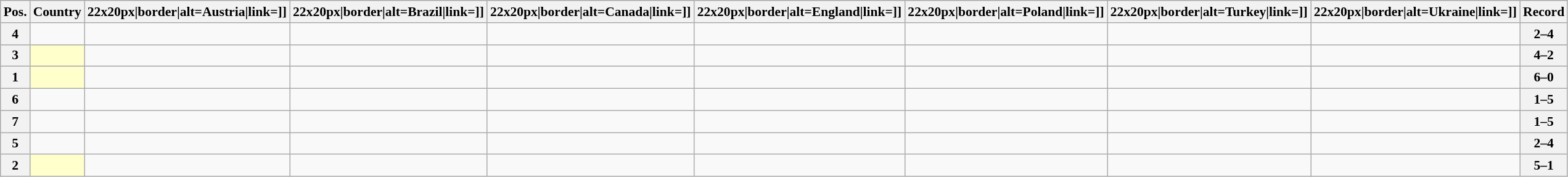<table class="wikitable sortable nowrap" style="text-align:center; font-size:0.9em;">
<tr>
<th>Pos.</th>
<th>Country</th>
<th [[Image:>22x20px|border|alt=Austria|link=]]</th>
<th [[Image:>22x20px|border|alt=Brazil|link=]]</th>
<th [[Image:>22x20px|border|alt=Canada|link=]]</th>
<th [[Image:>22x20px|border|alt=England|link=]]</th>
<th [[Image:>22x20px|border|alt=Poland|link=]]</th>
<th [[Image:>22x20px|border|alt=Turkey|link=]]</th>
<th [[Image:>22x20px|border|alt=Ukraine|link=]]</th>
<th>Record</th>
</tr>
<tr>
<th>4</th>
<td style="text-align:left;"></td>
<td></td>
<td></td>
<td></td>
<td></td>
<td></td>
<td></td>
<td></td>
<th>2–4</th>
</tr>
<tr>
<th>3</th>
<td style="text-align:left; background:#ffffcc;"></td>
<td></td>
<td></td>
<td></td>
<td></td>
<td></td>
<td></td>
<td></td>
<th>4–2</th>
</tr>
<tr>
<th>1</th>
<td style="text-align:left; background:#ffffcc;"></td>
<td></td>
<td></td>
<td></td>
<td></td>
<td></td>
<td></td>
<td></td>
<th>6–0</th>
</tr>
<tr>
<th>6</th>
<td style="text-align:left;"></td>
<td></td>
<td></td>
<td></td>
<td></td>
<td></td>
<td></td>
<td></td>
<th>1–5</th>
</tr>
<tr>
<th>7</th>
<td style="text-align:left;"></td>
<td></td>
<td></td>
<td></td>
<td></td>
<td></td>
<td></td>
<td></td>
<th>1–5</th>
</tr>
<tr>
<th>5</th>
<td style="text-align:left;"></td>
<td></td>
<td></td>
<td></td>
<td></td>
<td></td>
<td></td>
<td></td>
<th>2–4</th>
</tr>
<tr>
<th>2</th>
<td style="text-align:left; background:#ffffcc;"></td>
<td></td>
<td></td>
<td></td>
<td></td>
<td></td>
<td></td>
<td></td>
<th>5–1</th>
</tr>
</table>
